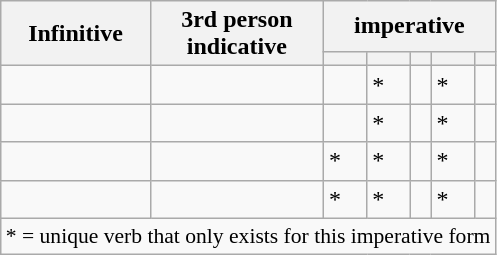<table class="wikitable">
<tr>
<th rowspan="2">Infinitive</th>
<th rowspan="2">3rd person<br>indicative</th>
<th colspan="5">imperative</th>
</tr>
<tr>
<th></th>
<th></th>
<th></th>
<th></th>
<th></th>
</tr>
<tr>
<td></td>
<td></td>
<td></td>
<td>*</td>
<td></td>
<td>*</td>
<td></td>
</tr>
<tr>
<td></td>
<td></td>
<td></td>
<td>*</td>
<td></td>
<td>*</td>
<td></td>
</tr>
<tr>
<td></td>
<td></td>
<td>*</td>
<td>*</td>
<td></td>
<td>*</td>
<td></td>
</tr>
<tr>
<td></td>
<td></td>
<td>*</td>
<td>*</td>
<td></td>
<td>*</td>
<td></td>
</tr>
<tr>
<td colspan="7" style="font-size:90%">* = unique verb that only exists for this imperative form</td>
</tr>
</table>
